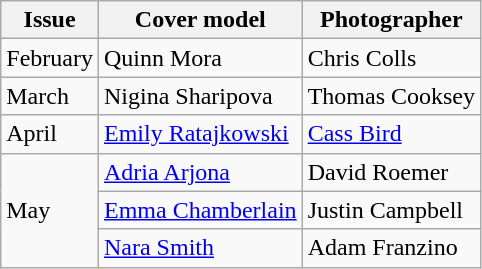<table class="wikitable">
<tr>
<th>Issue</th>
<th>Cover model</th>
<th>Photographer</th>
</tr>
<tr>
<td>February</td>
<td>Quinn Mora</td>
<td>Chris Colls</td>
</tr>
<tr>
<td>March</td>
<td>Nigina Sharipova</td>
<td>Thomas Cooksey</td>
</tr>
<tr>
<td>April</td>
<td><a href='#'>Emily Ratajkowski</a></td>
<td><a href='#'>Cass Bird</a></td>
</tr>
<tr>
<td rowspan="3">May</td>
<td><a href='#'>Adria Arjona</a></td>
<td>David Roemer</td>
</tr>
<tr>
<td><a href='#'>Emma Chamberlain</a></td>
<td>Justin Campbell</td>
</tr>
<tr>
<td><a href='#'>Nara Smith</a></td>
<td>Adam Franzino</td>
</tr>
</table>
